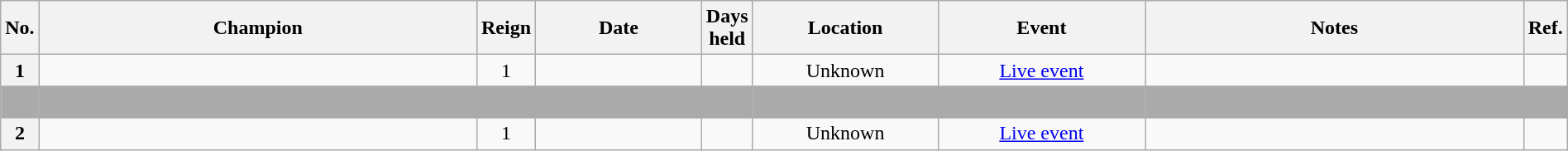<table class="wikitable sortable" style="text-align: center" width=100%>
<tr>
<th width=0 data-sort-type="number">No.</th>
<th width=32%>Champion</th>
<th width=0>Reign</th>
<th width=12%>Date</th>
<th width=0 data-sort-type="number">Days held</th>
<th width=13%>Location</th>
<th width=15%>Event</th>
<th width=60% class="unsortable">Notes</th>
<th width=0 class="unsortable">Ref.</th>
</tr>
<tr>
<th>1</th>
<td></td>
<td>1</td>
<td></td>
<td></td>
<td>Unknown</td>
<td><a href='#'>Live event</a></td>
<td align=left> </td>
<td></td>
</tr>
<tr>
<td style="background: #aaaaaa;"></td>
<td style="background: #aaaaaa;"> </td>
<td style="background: #aaaaaa;"> </td>
<td style="background: #aaaaaa;"> </td>
<td style="background: #aaaaaa;"> </td>
<td style="background: #aaaaaa;"> </td>
<td style="background: #aaaaaa;"> </td>
<td style="background: #aaaaaa;"> </td>
<td style="background: #aaaaaa;"> </td>
</tr>
<tr>
<th>2</th>
<td></td>
<td>1</td>
<td></td>
<td></td>
<td>Unknown</td>
<td><a href='#'>Live event</a></td>
<td align=left> </td>
<td> </td>
</tr>
</table>
